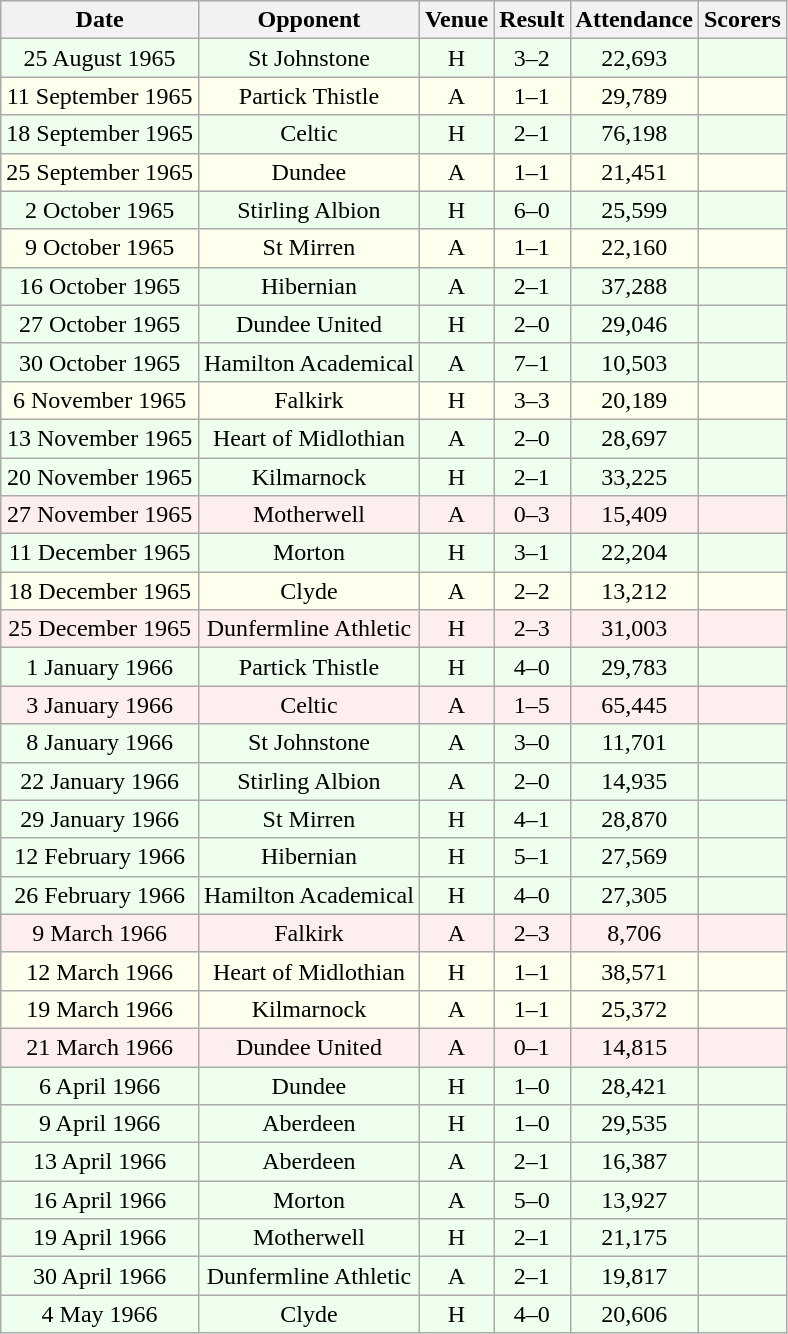<table class="wikitable sortable" style="font-size:100%; text-align:center">
<tr>
<th>Date</th>
<th>Opponent</th>
<th>Venue</th>
<th>Result</th>
<th>Attendance</th>
<th>Scorers</th>
</tr>
<tr bgcolor ="#EEFFEE">
<td>25 August 1965</td>
<td>St Johnstone</td>
<td>H</td>
<td>3–2</td>
<td>22,693</td>
<td></td>
</tr>
<tr bgcolor = "#FFFFEE">
<td>11 September 1965</td>
<td>Partick Thistle</td>
<td>A</td>
<td>1–1</td>
<td>29,789</td>
<td></td>
</tr>
<tr bgcolor = "#EEFFEE">
<td>18 September 1965</td>
<td>Celtic</td>
<td>H</td>
<td>2–1</td>
<td>76,198</td>
<td></td>
</tr>
<tr bgcolor = "#FFFFEE">
<td>25 September 1965</td>
<td>Dundee</td>
<td>A</td>
<td>1–1</td>
<td>21,451</td>
<td></td>
</tr>
<tr bgcolor = "#EEFFEE">
<td>2 October 1965</td>
<td>Stirling Albion</td>
<td>H</td>
<td>6–0</td>
<td>25,599</td>
<td></td>
</tr>
<tr bgcolor = "#FFFFEE">
<td>9 October 1965</td>
<td>St Mirren</td>
<td>A</td>
<td>1–1</td>
<td>22,160</td>
<td></td>
</tr>
<tr bgcolor = "#EEFFEE">
<td>16 October 1965</td>
<td>Hibernian</td>
<td>A</td>
<td>2–1</td>
<td>37,288</td>
<td></td>
</tr>
<tr bgcolor = "#EEFFEE">
<td>27 October 1965</td>
<td>Dundee United</td>
<td>H</td>
<td>2–0</td>
<td>29,046</td>
<td></td>
</tr>
<tr bgcolor = "#EEFFEE">
<td>30 October 1965</td>
<td>Hamilton Academical</td>
<td>A</td>
<td>7–1</td>
<td>10,503</td>
<td></td>
</tr>
<tr bgcolor = "#FFFFEE">
<td>6 November 1965</td>
<td>Falkirk</td>
<td>H</td>
<td>3–3</td>
<td>20,189</td>
<td></td>
</tr>
<tr bgcolor = "#EEFFEE">
<td>13 November 1965</td>
<td>Heart of Midlothian</td>
<td>A</td>
<td>2–0</td>
<td>28,697</td>
<td></td>
</tr>
<tr bgcolor = "#EEFFEE">
<td>20 November 1965</td>
<td>Kilmarnock</td>
<td>H</td>
<td>2–1</td>
<td>33,225</td>
<td></td>
</tr>
<tr bgcolor = "#FFEEEE">
<td>27 November 1965</td>
<td>Motherwell</td>
<td>A</td>
<td>0–3</td>
<td>15,409</td>
<td></td>
</tr>
<tr bgcolor = "#EEFFEE">
<td>11 December 1965</td>
<td>Morton</td>
<td>H</td>
<td>3–1</td>
<td>22,204</td>
<td></td>
</tr>
<tr bgcolor = "#FFFFEE">
<td>18 December 1965</td>
<td>Clyde</td>
<td>A</td>
<td>2–2</td>
<td>13,212</td>
<td></td>
</tr>
<tr bgcolor = "#FFEEEE">
<td>25 December 1965</td>
<td>Dunfermline Athletic</td>
<td>H</td>
<td>2–3</td>
<td>31,003</td>
<td></td>
</tr>
<tr bgcolor = "#EEFFEE">
<td>1 January 1966</td>
<td>Partick Thistle</td>
<td>H</td>
<td>4–0</td>
<td>29,783</td>
<td></td>
</tr>
<tr bgcolor = "#FFEEEE">
<td>3 January 1966</td>
<td>Celtic</td>
<td>A</td>
<td>1–5</td>
<td>65,445</td>
<td></td>
</tr>
<tr bgcolor = "#EEFFEE">
<td>8 January 1966</td>
<td>St Johnstone</td>
<td>A</td>
<td>3–0</td>
<td>11,701</td>
<td></td>
</tr>
<tr bgcolor = "#EEFFEE">
<td>22 January 1966</td>
<td>Stirling Albion</td>
<td>A</td>
<td>2–0</td>
<td>14,935</td>
<td></td>
</tr>
<tr bgcolor = "#EEFFEE">
<td>29 January 1966</td>
<td>St Mirren</td>
<td>H</td>
<td>4–1</td>
<td>28,870</td>
<td></td>
</tr>
<tr bgcolor = "#EEFFEE">
<td>12 February 1966</td>
<td>Hibernian</td>
<td>H</td>
<td>5–1</td>
<td>27,569</td>
<td></td>
</tr>
<tr bgcolor = "#EEFFEE">
<td>26 February 1966</td>
<td>Hamilton Academical</td>
<td>H</td>
<td>4–0</td>
<td>27,305</td>
<td></td>
</tr>
<tr bgcolor = "#FFEEEE">
<td>9 March 1966</td>
<td>Falkirk</td>
<td>A</td>
<td>2–3</td>
<td>8,706</td>
<td></td>
</tr>
<tr bgcolor = "#FFFFEE">
<td>12 March 1966</td>
<td>Heart of Midlothian</td>
<td>H</td>
<td>1–1</td>
<td>38,571</td>
<td></td>
</tr>
<tr bgcolor = "#FFFFEE">
<td>19 March 1966</td>
<td>Kilmarnock</td>
<td>A</td>
<td>1–1</td>
<td>25,372</td>
<td></td>
</tr>
<tr bgcolor = "#FFEEEE">
<td>21 March 1966</td>
<td>Dundee United</td>
<td>A</td>
<td>0–1</td>
<td>14,815</td>
<td></td>
</tr>
<tr bgcolor = "#EEFFEE">
<td>6 April 1966</td>
<td>Dundee</td>
<td>H</td>
<td>1–0</td>
<td>28,421</td>
<td></td>
</tr>
<tr bgcolor = "#EEFFEE">
<td>9 April 1966</td>
<td>Aberdeen</td>
<td>H</td>
<td>1–0</td>
<td>29,535</td>
<td></td>
</tr>
<tr bgcolor = "#EEFFEE">
<td>13 April 1966</td>
<td>Aberdeen</td>
<td>A</td>
<td>2–1</td>
<td>16,387</td>
<td></td>
</tr>
<tr bgcolor = "#EEFFEE">
<td>16 April 1966</td>
<td>Morton</td>
<td>A</td>
<td>5–0</td>
<td>13,927</td>
<td></td>
</tr>
<tr bgcolor = "#EEFFEE">
<td>19 April 1966</td>
<td>Motherwell</td>
<td>H</td>
<td>2–1</td>
<td>21,175</td>
<td></td>
</tr>
<tr bgcolor = "#EEFFEE">
<td>30 April 1966</td>
<td>Dunfermline Athletic</td>
<td>A</td>
<td>2–1</td>
<td>19,817</td>
<td></td>
</tr>
<tr bgcolor = "#EEFFEE">
<td>4 May 1966</td>
<td>Clyde</td>
<td>H</td>
<td>4–0</td>
<td>20,606</td>
<td></td>
</tr>
</table>
